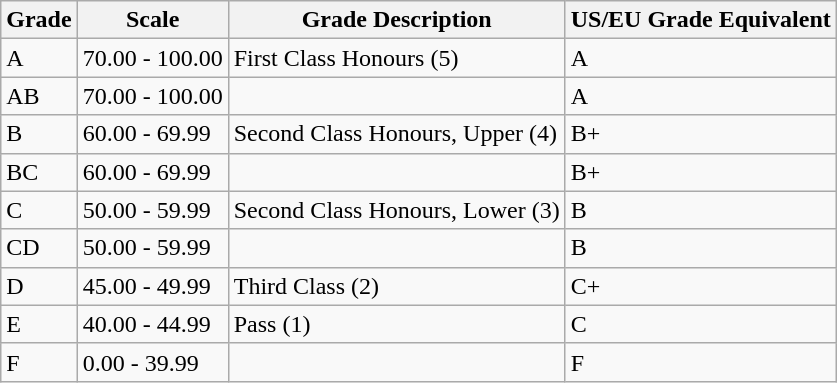<table class="wikitable">
<tr>
<th>Grade</th>
<th>Scale</th>
<th>Grade Description</th>
<th>US/EU Grade Equivalent</th>
</tr>
<tr>
<td>A</td>
<td>70.00 - 100.00</td>
<td>First Class Honours (5)</td>
<td>A</td>
</tr>
<tr>
<td>AB</td>
<td>70.00 - 100.00</td>
<td></td>
<td>A</td>
</tr>
<tr>
<td>B</td>
<td>60.00 - 69.99</td>
<td>Second Class Honours, Upper (4)</td>
<td>B+</td>
</tr>
<tr>
<td>BC</td>
<td>60.00 - 69.99</td>
<td></td>
<td>B+</td>
</tr>
<tr>
<td>C</td>
<td>50.00 - 59.99</td>
<td>Second Class Honours, Lower (3)</td>
<td>B</td>
</tr>
<tr>
<td>CD</td>
<td>50.00 - 59.99</td>
<td></td>
<td>B</td>
</tr>
<tr>
<td>D</td>
<td>45.00 - 49.99</td>
<td>Third Class (2)</td>
<td>C+</td>
</tr>
<tr>
<td>E</td>
<td>40.00 - 44.99</td>
<td>Pass (1)</td>
<td>C</td>
</tr>
<tr>
<td>F</td>
<td>0.00 - 39.99</td>
<td></td>
<td>F</td>
</tr>
</table>
